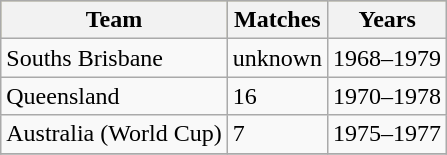<table class="wikitable">
<tr bgcolor=#bdb76b>
<th>Team</th>
<th>Matches</th>
<th>Years</th>
</tr>
<tr>
<td>Souths Brisbane</td>
<td>unknown</td>
<td>1968–1979</td>
</tr>
<tr>
<td>Queensland</td>
<td>16</td>
<td>1970–1978</td>
</tr>
<tr>
<td>Australia (World Cup)</td>
<td>7</td>
<td>1975–1977</td>
</tr>
<tr>
</tr>
</table>
